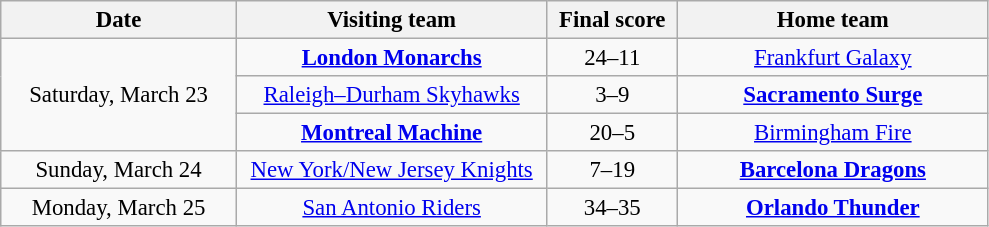<table class="wikitable" style="font-size:95%; text-align:center">
<tr>
<th width="150">Date</th>
<th width="200">Visiting team</th>
<th width="80">Final score</th>
<th width="200">Home team</th>
</tr>
<tr>
<td rowspan="3">Saturday, March 23</td>
<td><strong><a href='#'>London Monarchs</a></strong></td>
<td>24–11</td>
<td><a href='#'>Frankfurt Galaxy</a></td>
</tr>
<tr>
<td><a href='#'>Raleigh–Durham Skyhawks</a></td>
<td>3–9</td>
<td><strong><a href='#'>Sacramento Surge</a></strong></td>
</tr>
<tr>
<td><strong><a href='#'>Montreal Machine</a></strong></td>
<td>20–5</td>
<td><a href='#'>Birmingham Fire</a></td>
</tr>
<tr>
<td>Sunday, March 24</td>
<td><a href='#'>New York/New Jersey Knights</a></td>
<td>7–19</td>
<td><strong><a href='#'>Barcelona Dragons</a></strong></td>
</tr>
<tr>
<td>Monday, March 25</td>
<td><a href='#'>San Antonio Riders</a></td>
<td>34–35</td>
<td><strong><a href='#'>Orlando Thunder</a></strong></td>
</tr>
</table>
